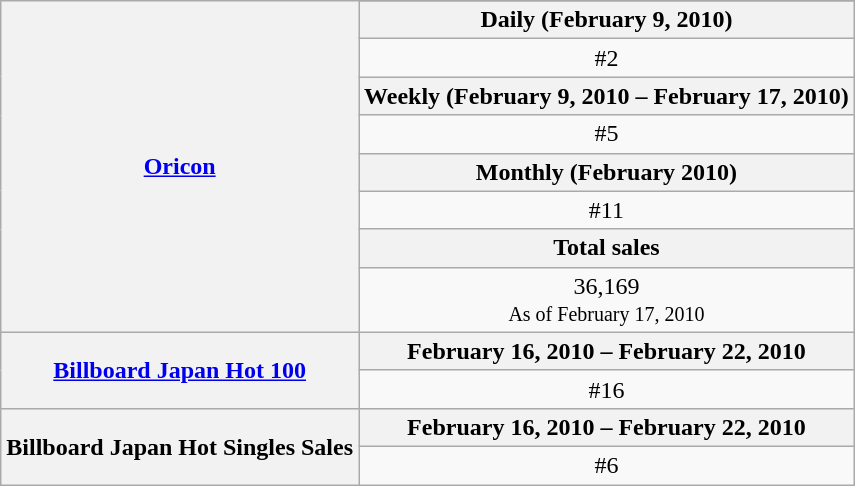<table class="wikitable" style="text-align:center" cellpadding="2">
<tr>
<th rowspan=9><a href='#'>Oricon</a></th>
</tr>
<tr>
<th>Daily (February 9, 2010)</th>
</tr>
<tr>
<td>#2</td>
</tr>
<tr>
<th>Weekly (February 9, 2010 – February 17, 2010)</th>
</tr>
<tr>
<td>#5</td>
</tr>
<tr>
<th>Monthly (February 2010)</th>
</tr>
<tr>
<td>#11</td>
</tr>
<tr>
<th>Total sales</th>
</tr>
<tr>
<td>36,169<br><small>As of February 17, 2010</small></td>
</tr>
<tr>
<th rowspan=2><a href='#'>Billboard Japan Hot 100</a></th>
<th>February 16, 2010 – February 22, 2010</th>
</tr>
<tr>
<td>#16</td>
</tr>
<tr>
<th rowspan=2>Billboard Japan Hot Singles Sales</th>
<th>February 16, 2010 – February 22, 2010</th>
</tr>
<tr>
<td>#6</td>
</tr>
</table>
